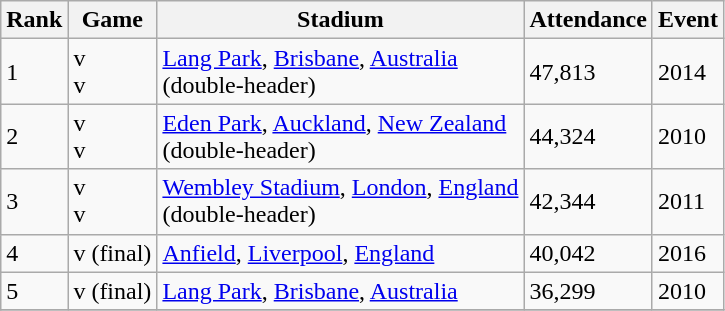<table class="wikitable sortable">
<tr>
<th>Rank</th>
<th>Game</th>
<th>Stadium</th>
<th>Attendance</th>
<th>Event</th>
</tr>
<tr>
<td>1</td>
<td> v <br> v </td>
<td><a href='#'>Lang Park</a>, <a href='#'>Brisbane</a>, <a href='#'>Australia</a><br>(double-header)</td>
<td>47,813</td>
<td>2014</td>
</tr>
<tr>
<td>2</td>
<td> v <br> v </td>
<td><a href='#'>Eden Park</a>, <a href='#'>Auckland</a>, <a href='#'>New Zealand</a><br>(double-header)</td>
<td>44,324</td>
<td>2010</td>
</tr>
<tr>
<td>3</td>
<td> v <br> v </td>
<td><a href='#'>Wembley Stadium</a>, <a href='#'>London</a>, <a href='#'>England</a><br>(double-header)</td>
<td>42,344</td>
<td>2011</td>
</tr>
<tr>
<td>4</td>
<td> v  (final)</td>
<td><a href='#'>Anfield</a>, <a href='#'>Liverpool</a>, <a href='#'>England</a></td>
<td>40,042</td>
<td>2016</td>
</tr>
<tr>
<td>5</td>
<td> v  (final)</td>
<td><a href='#'>Lang Park</a>, <a href='#'>Brisbane</a>, <a href='#'>Australia</a></td>
<td>36,299</td>
<td>2010</td>
</tr>
<tr>
</tr>
</table>
